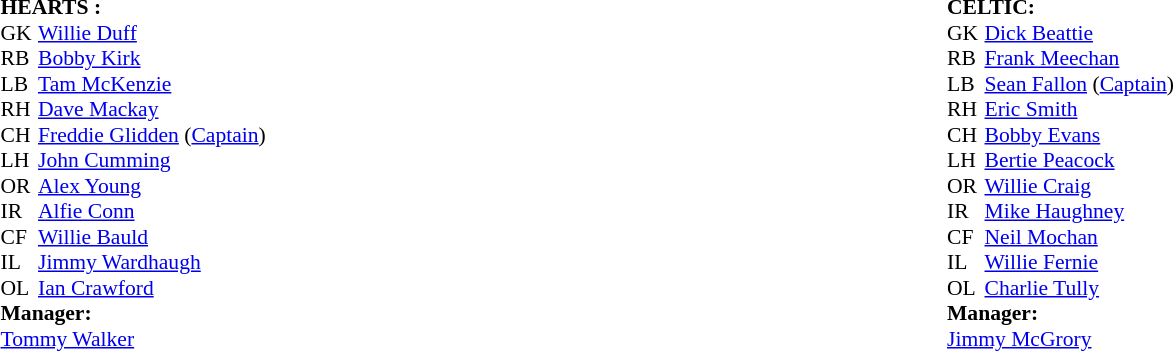<table width="100%">
<tr>
<td valign="top" width="50%"><br><table style="font-size: 90%" cellspacing="0" cellpadding="0">
<tr>
<td colspan="4"><strong>HEARTS :</strong></td>
</tr>
<tr>
<th width="25"></th>
<th width="200"></th>
</tr>
<tr>
<td>GK</td>
<td> <a href='#'>Willie Duff</a></td>
</tr>
<tr>
<td>RB</td>
<td> <a href='#'>Bobby Kirk</a></td>
</tr>
<tr>
<td>LB</td>
<td> <a href='#'>Tam McKenzie</a></td>
</tr>
<tr>
<td>RH</td>
<td> <a href='#'>Dave Mackay</a></td>
</tr>
<tr>
<td>CH</td>
<td> <a href='#'>Freddie Glidden</a> (<a href='#'>Captain</a>)</td>
</tr>
<tr>
<td>LH</td>
<td> <a href='#'>John Cumming</a></td>
</tr>
<tr>
<td>OR</td>
<td> <a href='#'>Alex Young</a></td>
</tr>
<tr>
<td>IR</td>
<td> <a href='#'>Alfie Conn</a></td>
</tr>
<tr>
<td>CF</td>
<td> <a href='#'>Willie Bauld</a></td>
</tr>
<tr>
<td>IL</td>
<td> <a href='#'>Jimmy Wardhaugh</a></td>
</tr>
<tr>
<td>OL</td>
<td> <a href='#'>Ian Crawford</a></td>
</tr>
<tr>
<td colspan=4><strong>Manager:</strong></td>
</tr>
<tr>
<td colspan="4"> <a href='#'>Tommy Walker</a></td>
</tr>
</table>
</td>
<td valign="top" width="50%"><br><table style="font-size: 90%" cellspacing="0" cellpadding="0">
<tr>
<td colspan="4"><strong>CELTIC:</strong></td>
</tr>
<tr>
<th width="25"></th>
<th width="200"></th>
</tr>
<tr>
<td>GK</td>
<td> <a href='#'>Dick Beattie</a></td>
</tr>
<tr>
<td>RB</td>
<td> <a href='#'>Frank Meechan</a></td>
</tr>
<tr>
<td>LB</td>
<td> <a href='#'>Sean Fallon</a> (<a href='#'>Captain</a>)</td>
</tr>
<tr>
<td>RH</td>
<td> <a href='#'>Eric Smith</a></td>
</tr>
<tr>
<td>CH</td>
<td> <a href='#'>Bobby Evans</a></td>
</tr>
<tr>
<td>LH</td>
<td> <a href='#'>Bertie Peacock</a></td>
</tr>
<tr>
<td>OR</td>
<td> <a href='#'>Willie Craig</a></td>
</tr>
<tr>
<td>IR</td>
<td> <a href='#'>Mike Haughney</a></td>
</tr>
<tr>
<td>CF</td>
<td> <a href='#'>Neil Mochan</a></td>
</tr>
<tr>
<td>IL</td>
<td> <a href='#'>Willie Fernie</a></td>
</tr>
<tr>
<td>OL</td>
<td> <a href='#'>Charlie Tully</a></td>
</tr>
<tr>
<td colspan=4><strong>Manager:</strong></td>
</tr>
<tr>
<td colspan="4"> <a href='#'>Jimmy McGrory</a></td>
</tr>
</table>
</td>
</tr>
</table>
